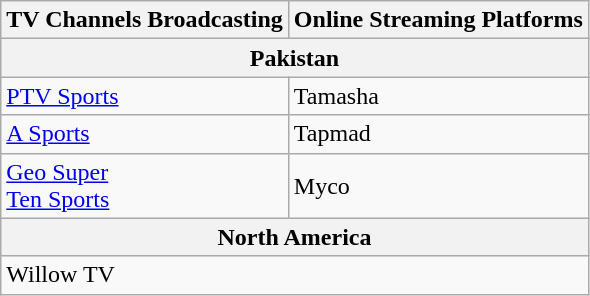<table class="wikitable sortable">
<tr>
<th scope="col" style="width:auto; color:; background:;">TV Channels Broadcasting</th>
<th>Online Streaming Platforms</th>
</tr>
<tr>
<th colspan=4>Pakistan</th>
</tr>
<tr>
<td><a href='#'>PTV Sports</a></td>
<td>Tamasha</td>
</tr>
<tr>
<td><a href='#'>A Sports</a></td>
<td>Tapmad</td>
</tr>
<tr>
<td><a href='#'>Geo Super</a><br><a href='#'>Ten Sports</a></td>
<td>Myco</td>
</tr>
<tr>
<th colspan=4>North America</th>
</tr>
<tr>
<td colspan=4>Willow TV</td>
</tr>
</table>
